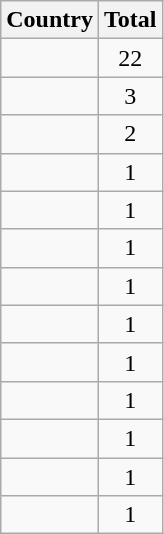<table class="wikitable sortable">
<tr>
<th align="left" valign="center">Country</th>
<th align="left" valign="center">Total</th>
</tr>
<tr>
<td></td>
<td align="center">22</td>
</tr>
<tr>
<td></td>
<td align="center">3</td>
</tr>
<tr>
<td></td>
<td align="center">2</td>
</tr>
<tr>
<td></td>
<td align="center">1</td>
</tr>
<tr>
<td></td>
<td align="center">1</td>
</tr>
<tr>
<td></td>
<td align="center">1</td>
</tr>
<tr>
<td></td>
<td align="center">1</td>
</tr>
<tr>
<td></td>
<td align="center">1</td>
</tr>
<tr>
<td></td>
<td align="center">1</td>
</tr>
<tr>
<td></td>
<td align="center">1</td>
</tr>
<tr>
<td></td>
<td align="center">1</td>
</tr>
<tr>
<td></td>
<td align="center">1</td>
</tr>
<tr>
<td></td>
<td align="center">1</td>
</tr>
</table>
